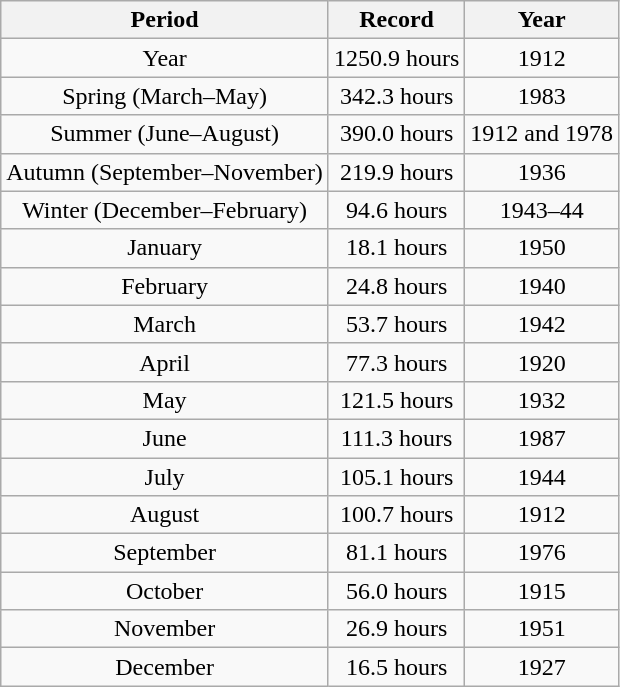<table class="wikitable plainrowheaders" style="text-align:center;">
<tr>
<th>Period</th>
<th>Record</th>
<th>Year</th>
</tr>
<tr>
<td>Year</td>
<td>1250.9 hours</td>
<td>1912</td>
</tr>
<tr>
<td>Spring (March–May)</td>
<td>342.3 hours</td>
<td>1983</td>
</tr>
<tr>
<td>Summer (June–August)</td>
<td>390.0 hours</td>
<td>1912 and 1978</td>
</tr>
<tr>
<td>Autumn (September–November)</td>
<td>219.9 hours</td>
<td>1936</td>
</tr>
<tr>
<td>Winter (December–February)</td>
<td>94.6 hours</td>
<td>1943–44</td>
</tr>
<tr>
<td>January</td>
<td>18.1 hours</td>
<td>1950</td>
</tr>
<tr>
<td>February</td>
<td>24.8 hours</td>
<td>1940</td>
</tr>
<tr>
<td>March</td>
<td>53.7 hours</td>
<td>1942</td>
</tr>
<tr>
<td>April</td>
<td>77.3 hours</td>
<td>1920</td>
</tr>
<tr>
<td>May</td>
<td>121.5 hours</td>
<td>1932</td>
</tr>
<tr>
<td>June</td>
<td>111.3 hours</td>
<td>1987</td>
</tr>
<tr>
<td>July</td>
<td>105.1 hours</td>
<td>1944</td>
</tr>
<tr>
<td>August</td>
<td>100.7 hours</td>
<td>1912</td>
</tr>
<tr>
<td>September</td>
<td>81.1 hours</td>
<td>1976</td>
</tr>
<tr>
<td>October</td>
<td>56.0 hours</td>
<td>1915</td>
</tr>
<tr>
<td>November</td>
<td>26.9 hours</td>
<td>1951</td>
</tr>
<tr>
<td>December</td>
<td>16.5 hours</td>
<td>1927</td>
</tr>
</table>
